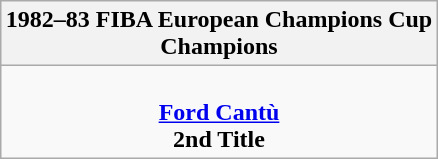<table class=wikitable style="text-align:center; margin:auto">
<tr>
<th>1982–83 FIBA European Champions Cup<br>Champions</th>
</tr>
<tr>
<td> <br> <strong><a href='#'>Ford Cantù</a></strong> <br> <strong>2nd Title</strong></td>
</tr>
</table>
